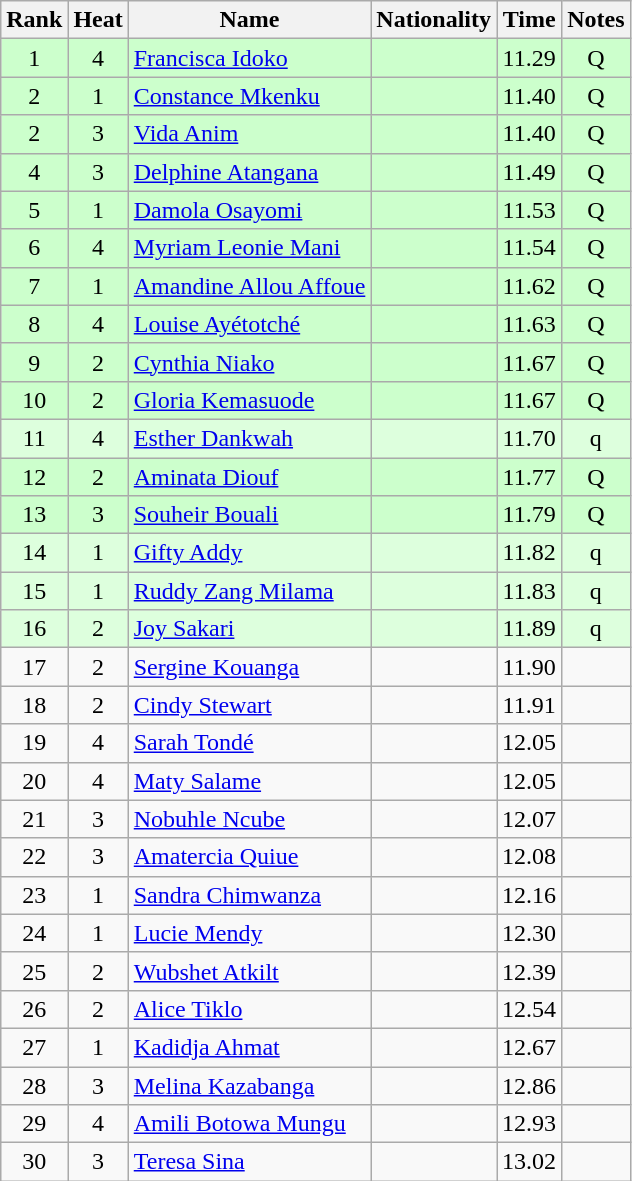<table class="wikitable sortable" style="text-align:center">
<tr>
<th>Rank</th>
<th>Heat</th>
<th>Name</th>
<th>Nationality</th>
<th>Time</th>
<th>Notes</th>
</tr>
<tr bgcolor=ccffcc>
<td>1</td>
<td>4</td>
<td align=left><a href='#'>Francisca Idoko</a></td>
<td align=left></td>
<td>11.29</td>
<td>Q</td>
</tr>
<tr bgcolor=ccffcc>
<td>2</td>
<td>1</td>
<td align=left><a href='#'>Constance Mkenku</a></td>
<td align=left></td>
<td>11.40</td>
<td>Q</td>
</tr>
<tr bgcolor=ccffcc>
<td>2</td>
<td>3</td>
<td align=left><a href='#'>Vida Anim</a></td>
<td align=left></td>
<td>11.40</td>
<td>Q</td>
</tr>
<tr bgcolor=ccffcc>
<td>4</td>
<td>3</td>
<td align=left><a href='#'>Delphine Atangana</a></td>
<td align=left></td>
<td>11.49</td>
<td>Q</td>
</tr>
<tr bgcolor=ccffcc>
<td>5</td>
<td>1</td>
<td align=left><a href='#'>Damola Osayomi</a></td>
<td align=left></td>
<td>11.53</td>
<td>Q</td>
</tr>
<tr bgcolor=ccffcc>
<td>6</td>
<td>4</td>
<td align=left><a href='#'>Myriam Leonie Mani</a></td>
<td align=left></td>
<td>11.54</td>
<td>Q</td>
</tr>
<tr bgcolor=ccffcc>
<td>7</td>
<td>1</td>
<td align=left><a href='#'>Amandine Allou Affoue</a></td>
<td align=left></td>
<td>11.62</td>
<td>Q</td>
</tr>
<tr bgcolor=ccffcc>
<td>8</td>
<td>4</td>
<td align=left><a href='#'>Louise Ayétotché</a></td>
<td align=left></td>
<td>11.63</td>
<td>Q</td>
</tr>
<tr bgcolor=ccffcc>
<td>9</td>
<td>2</td>
<td align=left><a href='#'>Cynthia Niako</a></td>
<td align=left></td>
<td>11.67</td>
<td>Q</td>
</tr>
<tr bgcolor=ccffcc>
<td>10</td>
<td>2</td>
<td align=left><a href='#'>Gloria Kemasuode</a></td>
<td align=left></td>
<td>11.67</td>
<td>Q</td>
</tr>
<tr bgcolor=ddffdd>
<td>11</td>
<td>4</td>
<td align=left><a href='#'>Esther Dankwah</a></td>
<td align=left></td>
<td>11.70</td>
<td>q</td>
</tr>
<tr bgcolor=ccffcc>
<td>12</td>
<td>2</td>
<td align=left><a href='#'>Aminata Diouf</a></td>
<td align=left></td>
<td>11.77</td>
<td>Q</td>
</tr>
<tr bgcolor=ccffcc>
<td>13</td>
<td>3</td>
<td align=left><a href='#'>Souheir Bouali</a></td>
<td align=left></td>
<td>11.79</td>
<td>Q</td>
</tr>
<tr bgcolor=ddffdd>
<td>14</td>
<td>1</td>
<td align=left><a href='#'>Gifty Addy</a></td>
<td align=left></td>
<td>11.82</td>
<td>q</td>
</tr>
<tr bgcolor=ddffdd>
<td>15</td>
<td>1</td>
<td align=left><a href='#'>Ruddy Zang Milama</a></td>
<td align=left></td>
<td>11.83</td>
<td>q</td>
</tr>
<tr bgcolor=ddffdd>
<td>16</td>
<td>2</td>
<td align=left><a href='#'>Joy Sakari</a></td>
<td align=left></td>
<td>11.89</td>
<td>q</td>
</tr>
<tr>
<td>17</td>
<td>2</td>
<td align=left><a href='#'>Sergine Kouanga</a></td>
<td align=left></td>
<td>11.90</td>
<td></td>
</tr>
<tr>
<td>18</td>
<td>2</td>
<td align=left><a href='#'>Cindy Stewart</a></td>
<td align=left></td>
<td>11.91</td>
<td></td>
</tr>
<tr>
<td>19</td>
<td>4</td>
<td align=left><a href='#'>Sarah Tondé</a></td>
<td align=left></td>
<td>12.05</td>
<td></td>
</tr>
<tr>
<td>20</td>
<td>4</td>
<td align=left><a href='#'>Maty Salame</a></td>
<td align=left></td>
<td>12.05</td>
<td></td>
</tr>
<tr>
<td>21</td>
<td>3</td>
<td align=left><a href='#'>Nobuhle Ncube</a></td>
<td align=left></td>
<td>12.07</td>
<td></td>
</tr>
<tr>
<td>22</td>
<td>3</td>
<td align=left><a href='#'>Amatercia Quiue</a></td>
<td align=left></td>
<td>12.08</td>
<td></td>
</tr>
<tr>
<td>23</td>
<td>1</td>
<td align=left><a href='#'>Sandra Chimwanza</a></td>
<td align=left></td>
<td>12.16</td>
<td></td>
</tr>
<tr>
<td>24</td>
<td>1</td>
<td align=left><a href='#'>Lucie Mendy</a></td>
<td align=left></td>
<td>12.30</td>
<td></td>
</tr>
<tr>
<td>25</td>
<td>2</td>
<td align=left><a href='#'>Wubshet Atkilt</a></td>
<td align=left></td>
<td>12.39</td>
<td></td>
</tr>
<tr>
<td>26</td>
<td>2</td>
<td align=left><a href='#'>Alice Tiklo</a></td>
<td align=left></td>
<td>12.54</td>
<td></td>
</tr>
<tr>
<td>27</td>
<td>1</td>
<td align=left><a href='#'>Kadidja Ahmat</a></td>
<td align=left></td>
<td>12.67</td>
<td></td>
</tr>
<tr>
<td>28</td>
<td>3</td>
<td align=left><a href='#'>Melina Kazabanga</a></td>
<td align=left></td>
<td>12.86</td>
<td></td>
</tr>
<tr>
<td>29</td>
<td>4</td>
<td align=left><a href='#'>Amili Botowa Mungu</a></td>
<td align=left></td>
<td>12.93</td>
<td></td>
</tr>
<tr>
<td>30</td>
<td>3</td>
<td align=left><a href='#'>Teresa Sina</a></td>
<td align=left></td>
<td>13.02</td>
<td></td>
</tr>
</table>
